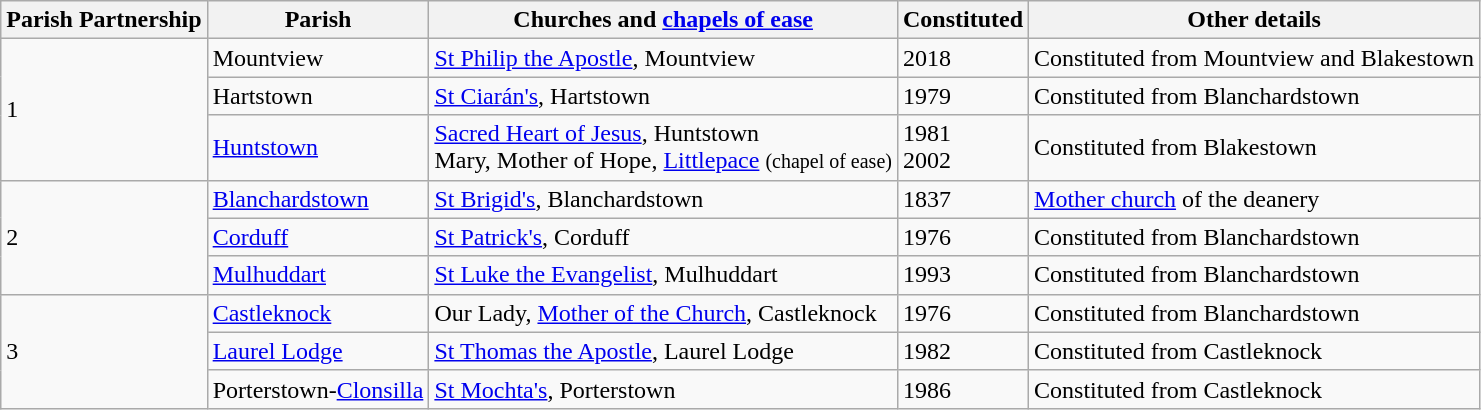<table class="wikitable">
<tr>
<th>Parish Partnership</th>
<th>Parish</th>
<th>Churches and <a href='#'>chapels of ease</a></th>
<th>Constituted</th>
<th>Other details</th>
</tr>
<tr>
<td rowspan="3">1</td>
<td>Mountview</td>
<td><a href='#'>St Philip the Apostle</a>, Mountview</td>
<td>2018</td>
<td>Constituted from Mountview and Blakestown<br></td>
</tr>
<tr>
<td>Hartstown</td>
<td><a href='#'>St Ciarán's</a>, Hartstown</td>
<td>1979</td>
<td>Constituted from Blanchardstown<br></td>
</tr>
<tr>
<td><a href='#'>Huntstown</a></td>
<td><a href='#'>Sacred Heart of Jesus</a>, Huntstown<br>Mary, Mother of Hope, <a href='#'>Littlepace</a> <small>(chapel of ease)</small></td>
<td>1981<br>2002</td>
<td>Constituted from Blakestown<br></td>
</tr>
<tr>
<td rowspan="3">2</td>
<td><a href='#'>Blanchardstown</a></td>
<td><a href='#'>St Brigid's</a>, Blanchardstown</td>
<td>1837</td>
<td><a href='#'>Mother church</a> of the deanery<br></td>
</tr>
<tr>
<td><a href='#'>Corduff</a></td>
<td><a href='#'>St Patrick's</a>, Corduff</td>
<td>1976</td>
<td>Constituted from Blanchardstown<br></td>
</tr>
<tr>
<td><a href='#'>Mulhuddart</a></td>
<td><a href='#'>St Luke the Evangelist</a>, Mulhuddart</td>
<td>1993</td>
<td>Constituted from Blanchardstown<br></td>
</tr>
<tr>
<td rowspan="3">3</td>
<td><a href='#'>Castleknock</a></td>
<td>Our Lady, <a href='#'>Mother of the Church</a>, Castleknock</td>
<td>1976</td>
<td>Constituted from Blanchardstown<br></td>
</tr>
<tr>
<td><a href='#'>Laurel Lodge</a></td>
<td><a href='#'>St Thomas the Apostle</a>, Laurel Lodge</td>
<td>1982</td>
<td>Constituted from Castleknock<br></td>
</tr>
<tr>
<td>Porterstown-<a href='#'>Clonsilla</a></td>
<td><a href='#'>St Mochta's</a>, Porterstown</td>
<td>1986</td>
<td>Constituted from Castleknock<br></td>
</tr>
</table>
